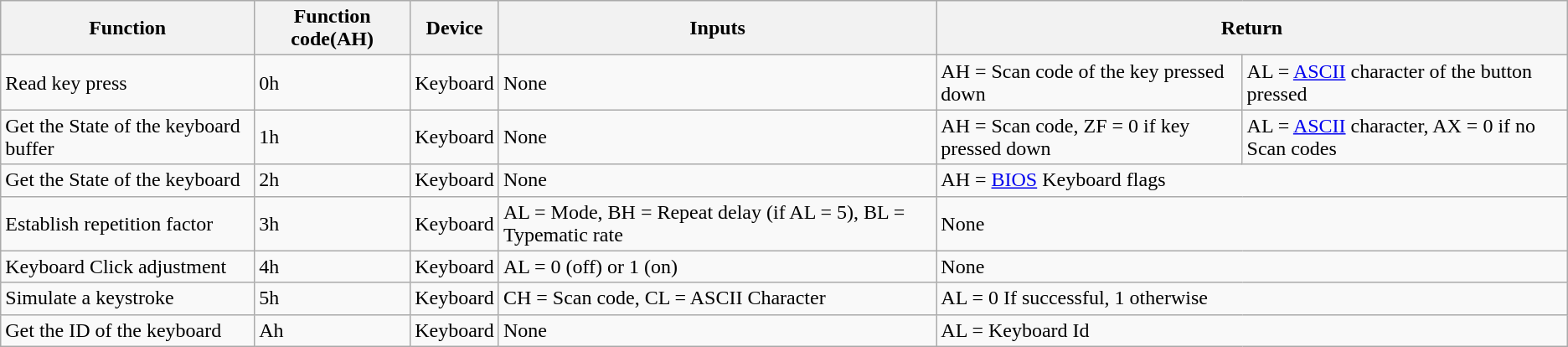<table class = "wikitable">
<tr>
<th>Function</th>
<th>Function code(AH)</th>
<th>Device</th>
<th>Inputs</th>
<th colspan="2">Return</th>
</tr>
<tr>
<td>Read key press</td>
<td>0h</td>
<td>Keyboard</td>
<td>None</td>
<td>AH = Scan code of the key pressed down</td>
<td>AL = <a href='#'>ASCII</a> character of the button pressed</td>
</tr>
<tr>
<td>Get the State of the keyboard buffer</td>
<td>1h</td>
<td>Keyboard</td>
<td>None</td>
<td>AH = Scan code, ZF = 0 if key pressed down</td>
<td>AL = <a href='#'>ASCII</a> character, AX = 0 if no Scan codes</td>
</tr>
<tr>
<td>Get the State of the keyboard</td>
<td>2h</td>
<td>Keyboard</td>
<td>None</td>
<td colspan="2">AH = <a href='#'>BIOS</a> Keyboard flags</td>
</tr>
<tr>
<td>Establish repetition factor</td>
<td>3h</td>
<td>Keyboard</td>
<td>AL = Mode, BH = Repeat delay (if AL = 5), BL = Typematic rate</td>
<td colspan="2">None</td>
</tr>
<tr>
<td>Keyboard Click adjustment</td>
<td>4h</td>
<td>Keyboard</td>
<td>AL = 0 (off) or 1 (on)</td>
<td colspan="2">None</td>
</tr>
<tr>
<td>Simulate a keystroke</td>
<td>5h</td>
<td>Keyboard</td>
<td>CH = Scan code, CL = ASCII Character</td>
<td colspan="2">AL = 0 If successful, 1 otherwise</td>
</tr>
<tr>
<td>Get the ID of the keyboard</td>
<td>Ah</td>
<td>Keyboard</td>
<td>None</td>
<td colspan="2">AL = Keyboard Id</td>
</tr>
</table>
